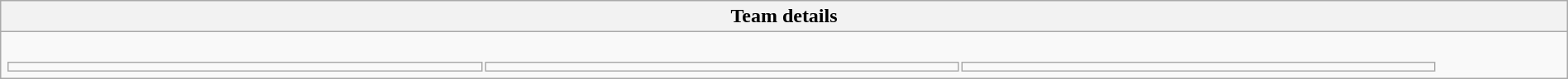<table class="wikitable collapsible collapsed" style="width:100%">
<tr>
<th>Team details</th>
</tr>
<tr>
<td><br><table width=92% |>
<tr>
<td></td>
<td></td>
<td></td>
</tr>
</table>
</td>
</tr>
</table>
